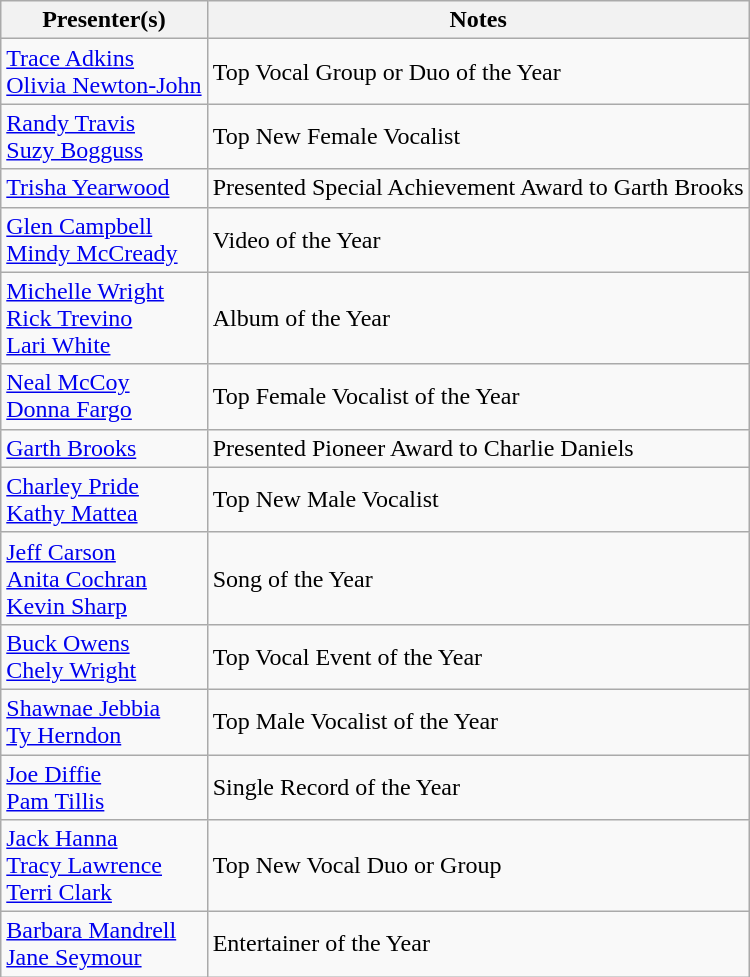<table class="wikitable">
<tr>
<th>Presenter(s)</th>
<th>Notes</th>
</tr>
<tr>
<td><a href='#'>Trace Adkins</a><br><a href='#'>Olivia Newton-John</a></td>
<td>Top Vocal Group or Duo of the Year</td>
</tr>
<tr>
<td><a href='#'>Randy Travis</a><br><a href='#'>Suzy Bogguss</a></td>
<td>Top New Female Vocalist</td>
</tr>
<tr>
<td><a href='#'>Trisha Yearwood</a></td>
<td>Presented Special Achievement Award to Garth Brooks</td>
</tr>
<tr>
<td><a href='#'>Glen Campbell</a><br><a href='#'>Mindy McCready</a></td>
<td>Video of the Year</td>
</tr>
<tr>
<td><a href='#'>Michelle Wright</a><br><a href='#'>Rick Trevino</a><br><a href='#'>Lari White</a></td>
<td>Album of the Year</td>
</tr>
<tr>
<td><a href='#'>Neal McCoy</a><br><a href='#'>Donna Fargo</a></td>
<td>Top Female Vocalist of the Year</td>
</tr>
<tr>
<td><a href='#'>Garth Brooks</a></td>
<td>Presented Pioneer Award to Charlie Daniels</td>
</tr>
<tr>
<td><a href='#'>Charley Pride</a><br><a href='#'>Kathy Mattea</a></td>
<td>Top New Male Vocalist</td>
</tr>
<tr>
<td><a href='#'>Jeff Carson</a><br><a href='#'>Anita Cochran</a><br><a href='#'>Kevin Sharp</a></td>
<td>Song of the Year</td>
</tr>
<tr>
<td><a href='#'>Buck Owens</a><br><a href='#'>Chely Wright</a></td>
<td>Top Vocal Event of the Year</td>
</tr>
<tr>
<td><a href='#'>Shawnae Jebbia</a><br><a href='#'>Ty Herndon</a></td>
<td>Top Male Vocalist of the Year</td>
</tr>
<tr>
<td><a href='#'>Joe Diffie</a><br><a href='#'>Pam Tillis</a></td>
<td>Single Record of the Year</td>
</tr>
<tr>
<td><a href='#'>Jack Hanna</a><br><a href='#'>Tracy Lawrence</a><br><a href='#'>Terri Clark</a></td>
<td>Top New Vocal Duo or Group</td>
</tr>
<tr>
<td><a href='#'>Barbara Mandrell</a><br><a href='#'>Jane Seymour</a></td>
<td>Entertainer of the Year</td>
</tr>
</table>
